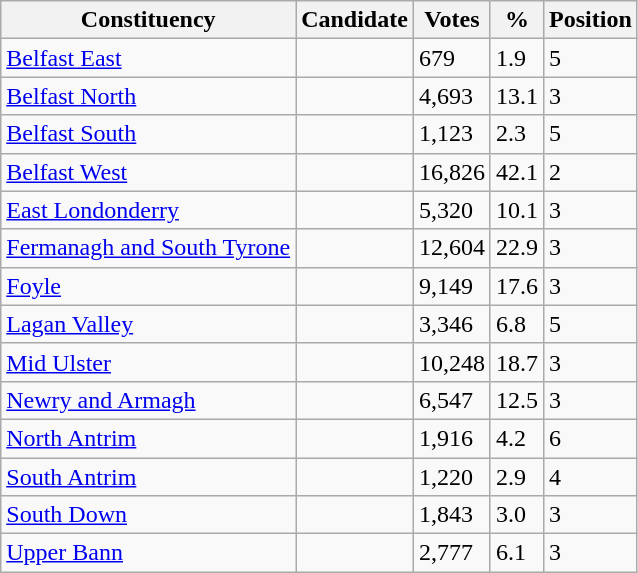<table class="wikitable sortable">
<tr>
<th>Constituency</th>
<th>Candidate</th>
<th>Votes</th>
<th>%</th>
<th>Position</th>
</tr>
<tr>
<td><a href='#'>Belfast East</a></td>
<td></td>
<td>679</td>
<td>1.9</td>
<td>5</td>
</tr>
<tr>
<td><a href='#'>Belfast North</a></td>
<td></td>
<td>4,693</td>
<td>13.1</td>
<td>3</td>
</tr>
<tr>
<td><a href='#'>Belfast South</a></td>
<td></td>
<td>1,123</td>
<td>2.3</td>
<td>5</td>
</tr>
<tr>
<td><a href='#'>Belfast West</a></td>
<td></td>
<td>16,826</td>
<td>42.1</td>
<td>2</td>
</tr>
<tr>
<td><a href='#'>East Londonderry</a></td>
<td></td>
<td>5,320</td>
<td>10.1</td>
<td>3</td>
</tr>
<tr>
<td><a href='#'>Fermanagh and South Tyrone</a></td>
<td></td>
<td>12,604</td>
<td>22.9</td>
<td>3</td>
</tr>
<tr>
<td><a href='#'>Foyle</a></td>
<td></td>
<td>9,149</td>
<td>17.6</td>
<td>3</td>
</tr>
<tr>
<td><a href='#'>Lagan Valley</a></td>
<td></td>
<td>3,346</td>
<td>6.8</td>
<td>5</td>
</tr>
<tr>
<td><a href='#'>Mid Ulster</a></td>
<td></td>
<td>10,248</td>
<td>18.7</td>
<td>3</td>
</tr>
<tr>
<td><a href='#'>Newry and Armagh</a></td>
<td></td>
<td>6,547</td>
<td>12.5</td>
<td>3</td>
</tr>
<tr>
<td><a href='#'>North Antrim</a></td>
<td></td>
<td>1,916</td>
<td>4.2</td>
<td>6</td>
</tr>
<tr>
<td><a href='#'>South Antrim</a></td>
<td></td>
<td>1,220</td>
<td>2.9</td>
<td>4</td>
</tr>
<tr>
<td><a href='#'>South Down</a></td>
<td></td>
<td>1,843</td>
<td>3.0</td>
<td>3</td>
</tr>
<tr>
<td><a href='#'>Upper Bann</a></td>
<td></td>
<td>2,777</td>
<td>6.1</td>
<td>3</td>
</tr>
</table>
